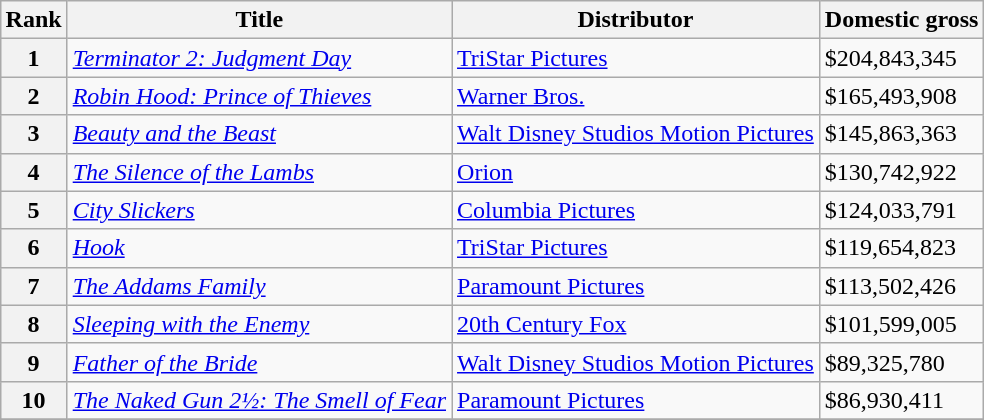<table class="wikitable sortable" style="margin:auto; margin:auto;">
<tr>
<th>Rank</th>
<th>Title</th>
<th>Distributor</th>
<th>Domestic gross</th>
</tr>
<tr>
<th style="text-align:center;">1</th>
<td><em><a href='#'>Terminator 2: Judgment Day</a></em></td>
<td><a href='#'>TriStar Pictures</a></td>
<td>$204,843,345</td>
</tr>
<tr>
<th style="text-align:center;">2</th>
<td><em><a href='#'>Robin Hood: Prince of Thieves</a></em></td>
<td><a href='#'>Warner Bros.</a></td>
<td>$165,493,908</td>
</tr>
<tr>
<th style="text-align:center;">3</th>
<td><em><a href='#'>Beauty and the Beast</a></em></td>
<td><a href='#'>Walt Disney Studios Motion Pictures</a></td>
<td>$145,863,363</td>
</tr>
<tr>
<th style="text-align:center;">4</th>
<td><em><a href='#'>The Silence of the Lambs</a></em></td>
<td><a href='#'>Orion</a></td>
<td>$130,742,922</td>
</tr>
<tr>
<th style="text-align:center;">5</th>
<td><em><a href='#'>City Slickers</a></em></td>
<td><a href='#'>Columbia Pictures</a></td>
<td>$124,033,791</td>
</tr>
<tr>
<th style="text-align:center;">6</th>
<td><em><a href='#'>Hook</a></em></td>
<td><a href='#'>TriStar Pictures</a></td>
<td>$119,654,823</td>
</tr>
<tr>
<th style="text-align:center;">7</th>
<td><em><a href='#'>The Addams Family</a></em></td>
<td><a href='#'>Paramount Pictures</a></td>
<td>$113,502,426</td>
</tr>
<tr>
<th style="text-align:center;">8</th>
<td><em><a href='#'>Sleeping with the Enemy</a></em></td>
<td><a href='#'>20th Century Fox</a></td>
<td>$101,599,005</td>
</tr>
<tr>
<th style="text-align:center;">9</th>
<td><em><a href='#'>Father of the Bride</a></em></td>
<td><a href='#'>Walt Disney Studios Motion Pictures</a></td>
<td>$89,325,780</td>
</tr>
<tr>
<th style="text-align:center;">10</th>
<td><em><a href='#'>The Naked Gun 2½: The Smell of Fear</a></em></td>
<td><a href='#'>Paramount Pictures</a></td>
<td>$86,930,411</td>
</tr>
<tr>
</tr>
</table>
